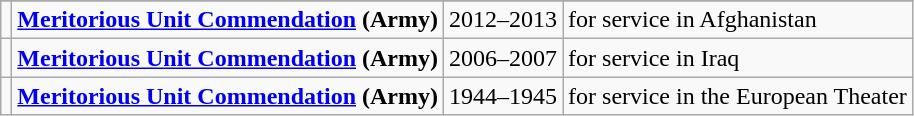<table class="wikitable" align="left">
<tr bgcolor="#efefef">
</tr>
<tr>
<td></td>
<td><strong><a href='#'>Meritorious Unit Commendation</a> (Army)</strong></td>
<td>2012–2013</td>
<td>for service in Afghanistan</td>
</tr>
<tr>
<td></td>
<td><strong><a href='#'>Meritorious Unit Commendation</a> (Army)</strong></td>
<td>2006–2007</td>
<td>for service in Iraq</td>
</tr>
<tr>
<td></td>
<td><strong><a href='#'>Meritorious Unit Commendation</a> (Army)</strong></td>
<td>1944–1945</td>
<td>for service in the European Theater</td>
</tr>
</table>
